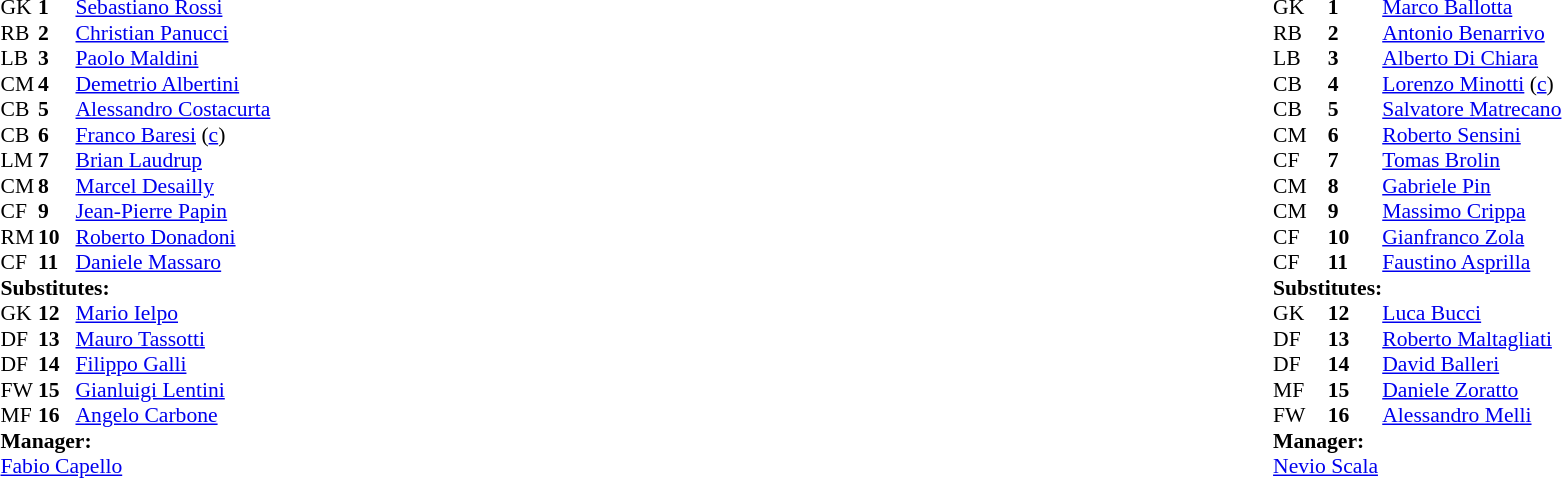<table width="100%">
<tr>
<td valign="top" width="50%"><br><table style="font-size:90%" cellspacing="0" cellpadding="0">
<tr>
<td colspan=4></td>
</tr>
<tr>
<th width=25></th>
<th width=25></th>
</tr>
<tr>
<th width=25></th>
<th width=25></th>
</tr>
<tr>
<td>GK</td>
<td><strong>1</strong></td>
<td> <a href='#'>Sebastiano Rossi</a></td>
</tr>
<tr>
<td>RB</td>
<td><strong>2</strong></td>
<td> <a href='#'>Christian Panucci</a></td>
</tr>
<tr>
<td>LB</td>
<td><strong>3</strong></td>
<td> <a href='#'>Paolo Maldini</a></td>
</tr>
<tr>
<td>CM</td>
<td><strong>4</strong></td>
<td> <a href='#'>Demetrio Albertini</a></td>
<td></td>
<td></td>
</tr>
<tr>
<td>CB</td>
<td><strong>5</strong></td>
<td> <a href='#'>Alessandro Costacurta</a></td>
</tr>
<tr>
<td>CB</td>
<td><strong>6</strong></td>
<td> <a href='#'>Franco Baresi</a> (<a href='#'>c</a>)</td>
</tr>
<tr>
<td>LM</td>
<td><strong>7</strong></td>
<td> <a href='#'>Brian Laudrup</a></td>
<td></td>
<td></td>
</tr>
<tr>
<td>CM</td>
<td><strong>8</strong></td>
<td> <a href='#'>Marcel Desailly</a></td>
</tr>
<tr>
<td>CF</td>
<td><strong>9</strong></td>
<td> <a href='#'>Jean-Pierre Papin</a></td>
</tr>
<tr>
<td>RM</td>
<td><strong>10</strong></td>
<td> <a href='#'>Roberto Donadoni</a></td>
</tr>
<tr>
<td>CF</td>
<td><strong>11</strong></td>
<td> <a href='#'>Daniele Massaro</a></td>
</tr>
<tr>
<td colspan=3><strong>Substitutes:</strong></td>
</tr>
<tr>
<td>GK</td>
<td><strong>12</strong></td>
<td> <a href='#'>Mario Ielpo</a></td>
</tr>
<tr>
<td>DF</td>
<td><strong>13</strong></td>
<td> <a href='#'>Mauro Tassotti</a></td>
</tr>
<tr>
<td>DF</td>
<td><strong>14</strong></td>
<td> <a href='#'>Filippo Galli</a></td>
</tr>
<tr>
<td>FW</td>
<td><strong>15</strong></td>
<td> <a href='#'>Gianluigi Lentini</a></td>
<td></td>
<td></td>
</tr>
<tr>
<td>MF</td>
<td><strong>16</strong></td>
<td> <a href='#'>Angelo Carbone</a></td>
<td></td>
<td></td>
</tr>
<tr>
<td colspan=3><strong>Manager:</strong></td>
</tr>
<tr>
<td colspan=4> <a href='#'>Fabio Capello</a></td>
</tr>
</table>
</td>
<td valign="top" width="50%"><br><table style="font-size: 90%" cellspacing="0" cellpadding="0" align=center>
<tr>
<td colspan="4"></td>
</tr>
<tr>
<th width=25></th>
<th width=25></th>
</tr>
<tr>
<td>GK</td>
<td><strong>1</strong></td>
<td> <a href='#'>Marco Ballotta</a></td>
</tr>
<tr>
<td>RB</td>
<td><strong>2</strong></td>
<td> <a href='#'>Antonio Benarrivo</a></td>
</tr>
<tr>
<td>LB</td>
<td><strong>3</strong></td>
<td> <a href='#'>Alberto Di Chiara</a></td>
</tr>
<tr>
<td>CB</td>
<td><strong>4</strong></td>
<td> <a href='#'>Lorenzo Minotti</a> (<a href='#'>c</a>)</td>
</tr>
<tr>
<td>CB</td>
<td><strong>5</strong></td>
<td> <a href='#'>Salvatore Matrecano</a></td>
</tr>
<tr>
<td>CM</td>
<td><strong>6</strong></td>
<td> <a href='#'>Roberto Sensini</a></td>
</tr>
<tr>
<td>CF</td>
<td><strong>7</strong></td>
<td> <a href='#'>Tomas Brolin</a></td>
</tr>
<tr>
<td>CM</td>
<td><strong>8</strong></td>
<td> <a href='#'>Gabriele Pin</a></td>
</tr>
<tr>
<td>CM</td>
<td><strong>9</strong></td>
<td> <a href='#'>Massimo Crippa</a></td>
</tr>
<tr>
<td>CF</td>
<td><strong>10</strong></td>
<td> <a href='#'>Gianfranco Zola</a></td>
<td></td>
<td></td>
</tr>
<tr>
<td>CF</td>
<td><strong>11</strong></td>
<td> <a href='#'>Faustino Asprilla</a></td>
</tr>
<tr>
<td colspan=2><strong>Substitutes:</strong></td>
</tr>
<tr>
<td>GK</td>
<td><strong>12</strong></td>
<td> <a href='#'>Luca Bucci</a></td>
</tr>
<tr>
<td>DF</td>
<td><strong>13</strong></td>
<td> <a href='#'>Roberto Maltagliati</a></td>
</tr>
<tr>
<td>DF</td>
<td><strong>14</strong></td>
<td> <a href='#'>David Balleri</a></td>
</tr>
<tr>
<td>MF</td>
<td><strong>15</strong></td>
<td> <a href='#'>Daniele Zoratto</a></td>
<td></td>
<td></td>
</tr>
<tr>
<td>FW</td>
<td><strong>16</strong></td>
<td> <a href='#'>Alessandro Melli</a></td>
</tr>
<tr>
<td colspan=3><strong>Manager:</strong></td>
</tr>
<tr>
<td colspan=4> <a href='#'>Nevio Scala</a></td>
</tr>
</table>
</td>
</tr>
</table>
